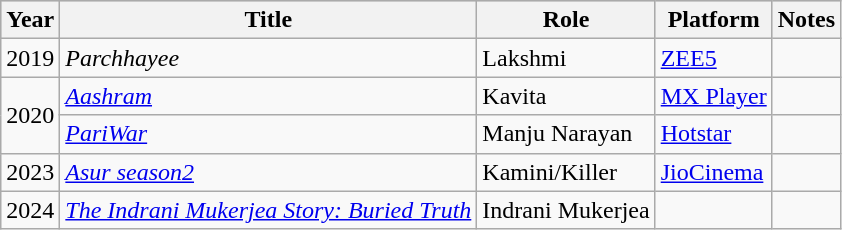<table class="wikitable" border="1">
<tr style="background:#ccc;">
<th>Year</th>
<th>Title</th>
<th>Role</th>
<th>Platform</th>
<th>Notes</th>
</tr>
<tr>
<td>2019</td>
<td><em>Parchhayee</em></td>
<td>Lakshmi</td>
<td><a href='#'>ZEE5</a></td>
<td></td>
</tr>
<tr>
<td rowspan="2">2020</td>
<td><em><a href='#'>Aashram</a></em></td>
<td>Kavita</td>
<td><a href='#'>MX Player</a></td>
<td></td>
</tr>
<tr>
<td><em><a href='#'>PariWar</a></em></td>
<td>Manju Narayan</td>
<td><a href='#'>Hotstar</a></td>
<td></td>
</tr>
<tr>
<td>2023</td>
<td><em><a href='#'>Asur season2</a></em></td>
<td>Kamini/Killer</td>
<td><a href='#'>JioCinema</a></td>
<td></td>
</tr>
<tr>
<td>2024</td>
<td><em><a href='#'>The Indrani Mukerjea Story: Buried Truth</a></td>
<td>Indrani Mukerjea</td>
<td></td>
<td></td>
</tr>
</table>
